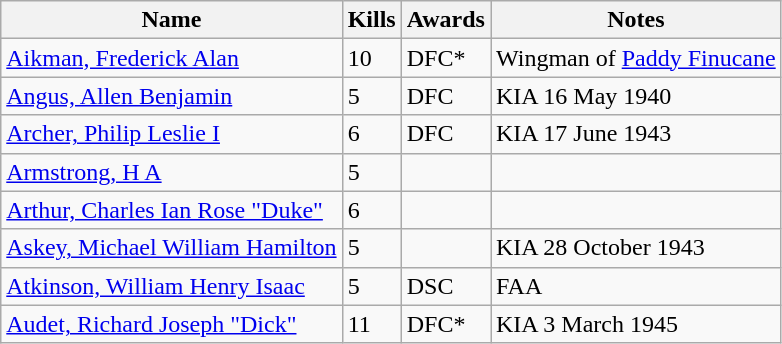<table class=wikitable>
<tr>
<th>Name</th>
<th>Kills</th>
<th>Awards</th>
<th>Notes</th>
</tr>
<tr>
<td><a href='#'>Aikman, Frederick Alan</a></td>
<td>10</td>
<td>DFC*</td>
<td>Wingman of <a href='#'>Paddy Finucane</a></td>
</tr>
<tr>
<td><a href='#'>Angus, Allen Benjamin</a></td>
<td>5</td>
<td>DFC</td>
<td>KIA 16 May 1940</td>
</tr>
<tr>
<td><a href='#'>Archer, Philip Leslie I</a></td>
<td>6</td>
<td>DFC</td>
<td>KIA 17 June 1943</td>
</tr>
<tr>
<td><a href='#'>Armstrong, H A</a></td>
<td>5</td>
<td></td>
<td></td>
</tr>
<tr>
<td><a href='#'>Arthur, Charles Ian Rose "Duke"</a></td>
<td>6</td>
<td></td>
<td></td>
</tr>
<tr>
<td><a href='#'>Askey, Michael William Hamilton</a></td>
<td>5</td>
<td></td>
<td>KIA 28 October 1943</td>
</tr>
<tr>
<td><a href='#'>Atkinson, William Henry Isaac</a></td>
<td>5</td>
<td>DSC</td>
<td>FAA</td>
</tr>
<tr>
<td><a href='#'>Audet, Richard Joseph "Dick"</a></td>
<td>11</td>
<td>DFC*</td>
<td>KIA 3 March 1945</td>
</tr>
</table>
